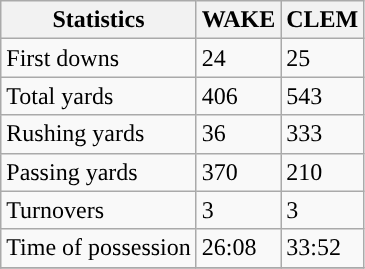<table class="wikitable" style="float: left;">
<tr>
<th>Statistics</th>
<th>WAKE</th>
<th>CLEM</th>
</tr>
<tr>
<td>First downs</td>
<td>24</td>
<td>25</td>
</tr>
<tr>
<td>Total yards</td>
<td>406</td>
<td>543</td>
</tr>
<tr>
<td>Rushing yards</td>
<td>36</td>
<td>333</td>
</tr>
<tr>
<td>Passing yards</td>
<td>370</td>
<td>210</td>
</tr>
<tr>
<td>Turnovers</td>
<td>3</td>
<td>3</td>
</tr>
<tr>
<td>Time of possession</td>
<td>26:08</td>
<td>33:52</td>
</tr>
<tr>
</tr>
</table>
